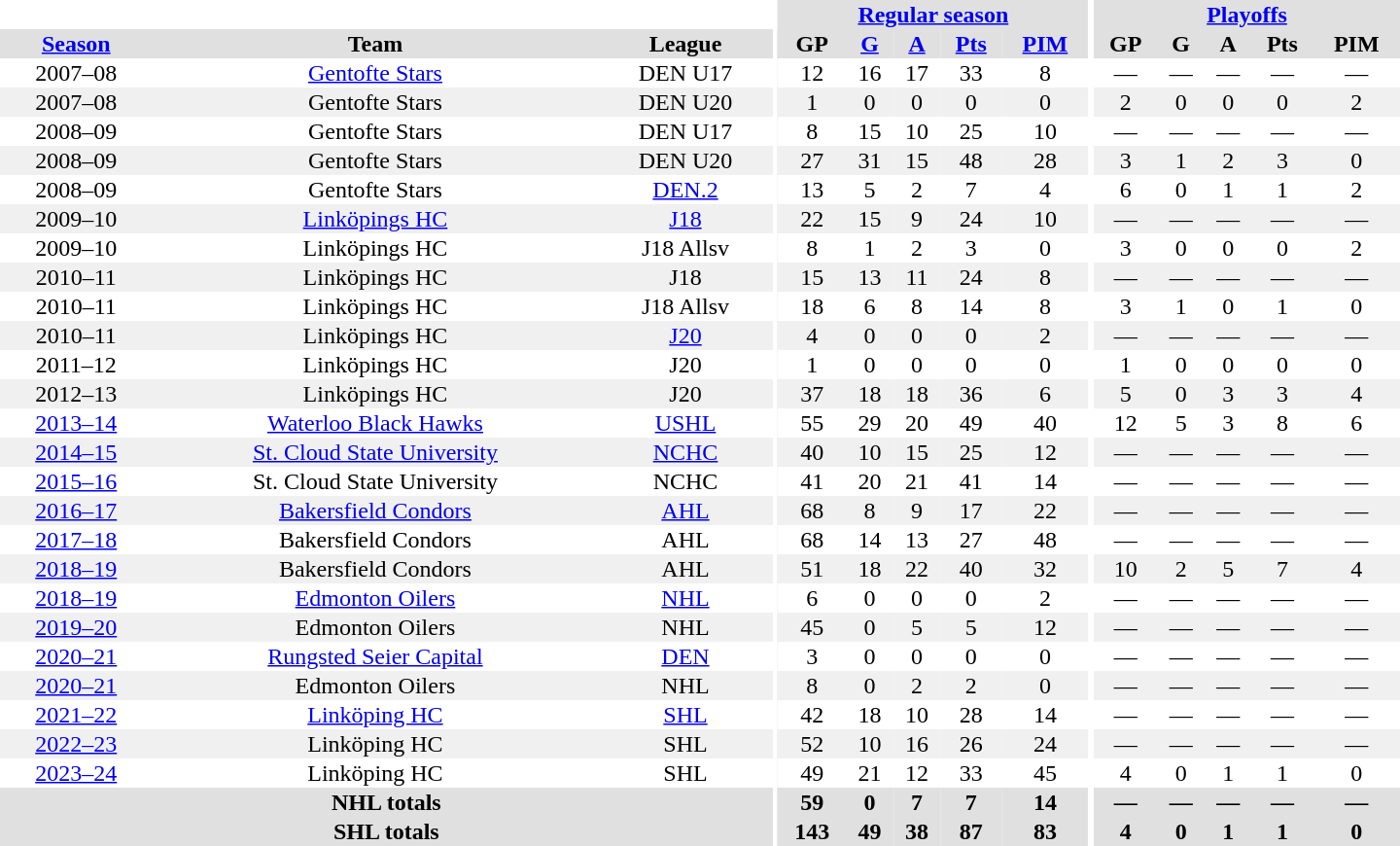<table border="0" cellpadding="1" cellspacing="0" style="text-align:center; width:60em">
<tr bgcolor="#e0e0e0">
<th colspan="3" bgcolor="#ffffff"></th>
<th rowspan="99" bgcolor="#ffffff"></th>
<th colspan="5"><a href='#'>Regular season</a></th>
<th rowspan="99" bgcolor="#ffffff"></th>
<th colspan="5"><a href='#'>Playoffs</a></th>
</tr>
<tr bgcolor="#e0e0e0">
<th><a href='#'>Season</a></th>
<th>Team</th>
<th>League</th>
<th>GP</th>
<th><a href='#'>G</a></th>
<th><a href='#'>A</a></th>
<th><a href='#'>Pts</a></th>
<th><a href='#'>PIM</a></th>
<th>GP</th>
<th>G</th>
<th>A</th>
<th>Pts</th>
<th>PIM</th>
</tr>
<tr>
<td>2007–08</td>
<td><a href='#'>Gentofte Stars</a></td>
<td>DEN U17</td>
<td>12</td>
<td>16</td>
<td>17</td>
<td>33</td>
<td>8</td>
<td>—</td>
<td>—</td>
<td>—</td>
<td>—</td>
<td>—</td>
</tr>
<tr bgcolor="#f0f0f0">
<td>2007–08</td>
<td>Gentofte Stars</td>
<td>DEN U20</td>
<td>1</td>
<td>0</td>
<td>0</td>
<td>0</td>
<td>0</td>
<td>2</td>
<td>0</td>
<td>0</td>
<td>0</td>
<td>2</td>
</tr>
<tr>
<td>2008–09</td>
<td>Gentofte Stars</td>
<td>DEN U17</td>
<td>8</td>
<td>15</td>
<td>10</td>
<td>25</td>
<td>10</td>
<td>—</td>
<td>—</td>
<td>—</td>
<td>—</td>
<td>—</td>
</tr>
<tr bgcolor="#f0f0f0">
<td>2008–09</td>
<td>Gentofte Stars</td>
<td>DEN U20</td>
<td>27</td>
<td>31</td>
<td>15</td>
<td>48</td>
<td>28</td>
<td>3</td>
<td>1</td>
<td>2</td>
<td>3</td>
<td>0</td>
</tr>
<tr>
<td>2008–09</td>
<td>Gentofte Stars</td>
<td><a href='#'>DEN.2</a></td>
<td>13</td>
<td>5</td>
<td>2</td>
<td>7</td>
<td>4</td>
<td>6</td>
<td>0</td>
<td>1</td>
<td>1</td>
<td>2</td>
</tr>
<tr bgcolor="#f0f0f0">
<td>2009–10</td>
<td><a href='#'>Linköpings HC</a></td>
<td><a href='#'>J18</a></td>
<td>22</td>
<td>15</td>
<td>9</td>
<td>24</td>
<td>10</td>
<td>—</td>
<td>—</td>
<td>—</td>
<td>—</td>
<td>—</td>
</tr>
<tr>
<td>2009–10</td>
<td>Linköpings HC</td>
<td>J18 Allsv</td>
<td>8</td>
<td>1</td>
<td>2</td>
<td>3</td>
<td>0</td>
<td>3</td>
<td>0</td>
<td>0</td>
<td>0</td>
<td>2</td>
</tr>
<tr bgcolor="#f0f0f0">
<td>2010–11</td>
<td>Linköpings HC</td>
<td>J18</td>
<td>15</td>
<td>13</td>
<td>11</td>
<td>24</td>
<td>8</td>
<td>—</td>
<td>—</td>
<td>—</td>
<td>—</td>
<td>—</td>
</tr>
<tr>
<td>2010–11</td>
<td>Linköpings HC</td>
<td>J18 Allsv</td>
<td>18</td>
<td>6</td>
<td>8</td>
<td>14</td>
<td>8</td>
<td>3</td>
<td>1</td>
<td>0</td>
<td>1</td>
<td>0</td>
</tr>
<tr bgcolor="#f0f0f0">
<td>2010–11</td>
<td>Linköpings HC</td>
<td><a href='#'>J20</a></td>
<td>4</td>
<td>0</td>
<td>0</td>
<td>0</td>
<td>2</td>
<td>—</td>
<td>—</td>
<td>—</td>
<td>—</td>
<td>—</td>
</tr>
<tr>
<td>2011–12</td>
<td>Linköpings HC</td>
<td>J20</td>
<td>1</td>
<td>0</td>
<td>0</td>
<td>0</td>
<td>0</td>
<td>1</td>
<td>0</td>
<td>0</td>
<td>0</td>
<td>0</td>
</tr>
<tr bgcolor="#f0f0f0">
<td>2012–13</td>
<td>Linköpings HC</td>
<td>J20</td>
<td>37</td>
<td>18</td>
<td>18</td>
<td>36</td>
<td>6</td>
<td>5</td>
<td>0</td>
<td>3</td>
<td>3</td>
<td>4</td>
</tr>
<tr>
<td><a href='#'>2013–14</a></td>
<td><a href='#'>Waterloo Black Hawks</a></td>
<td><a href='#'>USHL</a></td>
<td>55</td>
<td>29</td>
<td>20</td>
<td>49</td>
<td>40</td>
<td>12</td>
<td>5</td>
<td>3</td>
<td>8</td>
<td>6</td>
</tr>
<tr bgcolor="#f0f0f0">
<td><a href='#'>2014–15</a></td>
<td><a href='#'>St. Cloud State University</a></td>
<td><a href='#'>NCHC</a></td>
<td>40</td>
<td>10</td>
<td>15</td>
<td>25</td>
<td>12</td>
<td>—</td>
<td>—</td>
<td>—</td>
<td>—</td>
<td>—</td>
</tr>
<tr>
<td><a href='#'>2015–16</a></td>
<td>St. Cloud State University</td>
<td>NCHC</td>
<td>41</td>
<td>20</td>
<td>21</td>
<td>41</td>
<td>14</td>
<td>—</td>
<td>—</td>
<td>—</td>
<td>—</td>
<td>—</td>
</tr>
<tr bgcolor="#f0f0f0">
<td><a href='#'>2016–17</a></td>
<td><a href='#'>Bakersfield Condors</a></td>
<td><a href='#'>AHL</a></td>
<td>68</td>
<td>8</td>
<td>9</td>
<td>17</td>
<td>22</td>
<td>—</td>
<td>—</td>
<td>—</td>
<td>—</td>
<td>—</td>
</tr>
<tr>
<td><a href='#'>2017–18</a></td>
<td>Bakersfield Condors</td>
<td>AHL</td>
<td>68</td>
<td>14</td>
<td>13</td>
<td>27</td>
<td>48</td>
<td>—</td>
<td>—</td>
<td>—</td>
<td>—</td>
<td>—</td>
</tr>
<tr bgcolor="#f0f0f0">
<td><a href='#'>2018–19</a></td>
<td>Bakersfield Condors</td>
<td>AHL</td>
<td>51</td>
<td>18</td>
<td>22</td>
<td>40</td>
<td>32</td>
<td>10</td>
<td>2</td>
<td>5</td>
<td>7</td>
<td>4</td>
</tr>
<tr>
<td><a href='#'>2018–19</a></td>
<td><a href='#'>Edmonton Oilers</a></td>
<td><a href='#'>NHL</a></td>
<td>6</td>
<td>0</td>
<td>0</td>
<td>0</td>
<td>2</td>
<td>—</td>
<td>—</td>
<td>—</td>
<td>—</td>
<td>—</td>
</tr>
<tr bgcolor="#f0f0f0">
<td><a href='#'>2019–20</a></td>
<td>Edmonton Oilers</td>
<td>NHL</td>
<td>45</td>
<td>0</td>
<td>5</td>
<td>5</td>
<td>12</td>
<td>—</td>
<td>—</td>
<td>—</td>
<td>—</td>
<td>—</td>
</tr>
<tr>
<td><a href='#'>2020–21</a></td>
<td><a href='#'>Rungsted Seier Capital</a></td>
<td><a href='#'>DEN</a></td>
<td>3</td>
<td>0</td>
<td>0</td>
<td>0</td>
<td>0</td>
<td>—</td>
<td>—</td>
<td>—</td>
<td>—</td>
<td>—</td>
</tr>
<tr bgcolor="#f0f0f0">
<td><a href='#'>2020–21</a></td>
<td>Edmonton Oilers</td>
<td>NHL</td>
<td>8</td>
<td>0</td>
<td>2</td>
<td>2</td>
<td>0</td>
<td>—</td>
<td>—</td>
<td>—</td>
<td>—</td>
<td>—</td>
</tr>
<tr>
<td><a href='#'>2021–22</a></td>
<td><a href='#'>Linköping HC</a></td>
<td><a href='#'>SHL</a></td>
<td>42</td>
<td>18</td>
<td>10</td>
<td>28</td>
<td>14</td>
<td>—</td>
<td>—</td>
<td>—</td>
<td>—</td>
<td>—</td>
</tr>
<tr bgcolor="#f0f0f0">
<td><a href='#'>2022–23</a></td>
<td>Linköping HC</td>
<td>SHL</td>
<td>52</td>
<td>10</td>
<td>16</td>
<td>26</td>
<td>24</td>
<td>—</td>
<td>—</td>
<td>—</td>
<td>—</td>
<td>—</td>
</tr>
<tr>
<td><a href='#'>2023–24</a></td>
<td>Linköping HC</td>
<td>SHL</td>
<td>49</td>
<td>21</td>
<td>12</td>
<td>33</td>
<td>45</td>
<td>4</td>
<td>0</td>
<td>1</td>
<td>1</td>
<td>0</td>
</tr>
<tr bgcolor="#e0e0e0">
<th colspan="3">NHL totals</th>
<th>59</th>
<th>0</th>
<th>7</th>
<th>7</th>
<th>14</th>
<th>—</th>
<th>—</th>
<th>—</th>
<th>—</th>
<th>—</th>
</tr>
<tr bgcolor="#e0e0e0">
<th colspan="3">SHL totals</th>
<th>143</th>
<th>49</th>
<th>38</th>
<th>87</th>
<th>83</th>
<th>4</th>
<th>0</th>
<th>1</th>
<th>1</th>
<th>0</th>
</tr>
</table>
